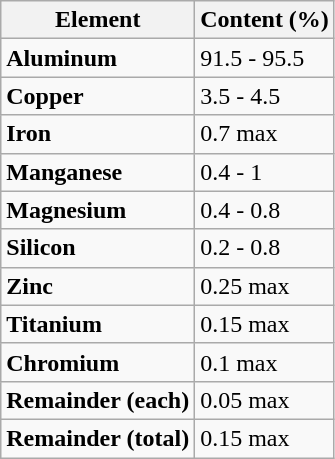<table class="wikitable">
<tr>
<th>Element </th>
<th>Content (%)</th>
</tr>
<tr>
<td><strong>Aluminum</strong></td>
<td>91.5 - 95.5</td>
</tr>
<tr>
<td><strong>Copper</strong></td>
<td>3.5 - 4.5</td>
</tr>
<tr>
<td><strong>Iron</strong></td>
<td>0.7 max</td>
</tr>
<tr>
<td><strong>Manganese</strong></td>
<td>0.4 - 1</td>
</tr>
<tr>
<td><strong>Magnesium</strong></td>
<td>0.4 - 0.8</td>
</tr>
<tr>
<td><strong>Silicon</strong></td>
<td>0.2 - 0.8</td>
</tr>
<tr>
<td><strong>Zinc</strong></td>
<td>0.25 max</td>
</tr>
<tr>
<td><strong>Titanium</strong></td>
<td>0.15 max</td>
</tr>
<tr>
<td><strong>Chromium</strong></td>
<td>0.1 max</td>
</tr>
<tr>
<td><strong>Remainder (each)</strong></td>
<td>0.05 max</td>
</tr>
<tr>
<td><strong>Remainder (total)</strong></td>
<td>0.15 max</td>
</tr>
</table>
